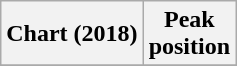<table class="wikitable plainrowheaders" style="text-align:center">
<tr>
<th scope="col">Chart (2018)</th>
<th scope="col">Peak<br>position</th>
</tr>
<tr>
</tr>
</table>
